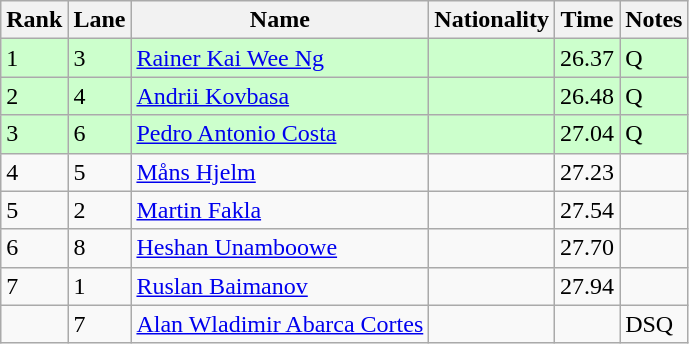<table class="wikitable">
<tr>
<th>Rank</th>
<th>Lane</th>
<th>Name</th>
<th>Nationality</th>
<th>Time</th>
<th>Notes</th>
</tr>
<tr bgcolor=ccffcc>
<td>1</td>
<td>3</td>
<td><a href='#'>Rainer Kai Wee Ng</a></td>
<td></td>
<td>26.37</td>
<td>Q</td>
</tr>
<tr bgcolor=ccffcc>
<td>2</td>
<td>4</td>
<td><a href='#'>Andrii Kovbasa</a></td>
<td></td>
<td>26.48</td>
<td>Q</td>
</tr>
<tr bgcolor=ccffcc>
<td>3</td>
<td>6</td>
<td><a href='#'>Pedro Antonio Costa</a></td>
<td></td>
<td>27.04</td>
<td>Q</td>
</tr>
<tr>
<td>4</td>
<td>5</td>
<td><a href='#'>Måns Hjelm</a></td>
<td></td>
<td>27.23</td>
<td></td>
</tr>
<tr>
<td>5</td>
<td>2</td>
<td><a href='#'>Martin Fakla</a></td>
<td></td>
<td>27.54</td>
<td></td>
</tr>
<tr>
<td>6</td>
<td>8</td>
<td><a href='#'>Heshan Unamboowe</a></td>
<td></td>
<td>27.70</td>
<td></td>
</tr>
<tr>
<td>7</td>
<td>1</td>
<td><a href='#'>Ruslan Baimanov</a></td>
<td></td>
<td>27.94</td>
<td></td>
</tr>
<tr>
<td></td>
<td>7</td>
<td><a href='#'>Alan Wladimir Abarca Cortes</a></td>
<td></td>
<td></td>
<td>DSQ</td>
</tr>
</table>
